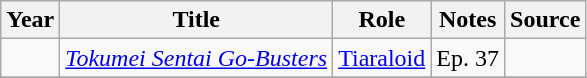<table class="wikitable sortable plainrowheaders">
<tr>
<th>Year</th>
<th>Title</th>
<th>Role</th>
<th class="unsortable">Notes</th>
<th class="unsortable">Source</th>
</tr>
<tr>
<td></td>
<td><em><a href='#'>Tokumei Sentai Go-Busters</a></em></td>
<td><a href='#'>Tiaraloid</a></td>
<td>Ep. 37</td>
<td></td>
</tr>
<tr>
</tr>
</table>
